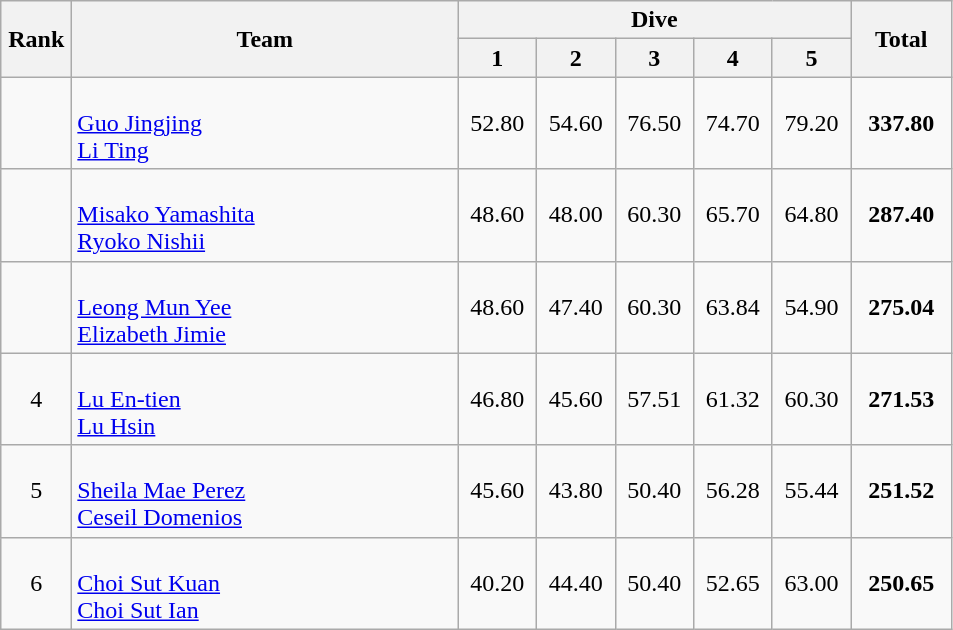<table class=wikitable style="text-align:center">
<tr>
<th rowspan="2" width=40>Rank</th>
<th rowspan="2" width=250>Team</th>
<th colspan="5">Dive</th>
<th rowspan="2" width=60>Total</th>
</tr>
<tr>
<th width=45>1</th>
<th width=45>2</th>
<th width=45>3</th>
<th width=45>4</th>
<th width=45>5</th>
</tr>
<tr>
<td></td>
<td align=left><br><a href='#'>Guo Jingjing</a><br><a href='#'>Li Ting</a></td>
<td>52.80</td>
<td>54.60</td>
<td>76.50</td>
<td>74.70</td>
<td>79.20</td>
<td><strong>337.80</strong></td>
</tr>
<tr>
<td></td>
<td align=left><br><a href='#'>Misako Yamashita</a><br><a href='#'>Ryoko Nishii</a></td>
<td>48.60</td>
<td>48.00</td>
<td>60.30</td>
<td>65.70</td>
<td>64.80</td>
<td><strong>287.40</strong></td>
</tr>
<tr>
<td></td>
<td align=left><br><a href='#'>Leong Mun Yee</a><br><a href='#'>Elizabeth Jimie</a></td>
<td>48.60</td>
<td>47.40</td>
<td>60.30</td>
<td>63.84</td>
<td>54.90</td>
<td><strong>275.04</strong></td>
</tr>
<tr>
<td>4</td>
<td align=left><br><a href='#'>Lu En-tien</a><br><a href='#'>Lu Hsin</a></td>
<td>46.80</td>
<td>45.60</td>
<td>57.51</td>
<td>61.32</td>
<td>60.30</td>
<td><strong>271.53</strong></td>
</tr>
<tr>
<td>5</td>
<td align=left><br><a href='#'>Sheila Mae Perez</a><br><a href='#'>Ceseil Domenios</a></td>
<td>45.60</td>
<td>43.80</td>
<td>50.40</td>
<td>56.28</td>
<td>55.44</td>
<td><strong>251.52</strong></td>
</tr>
<tr>
<td>6</td>
<td align=left><br><a href='#'>Choi Sut Kuan</a><br><a href='#'>Choi Sut Ian</a></td>
<td>40.20</td>
<td>44.40</td>
<td>50.40</td>
<td>52.65</td>
<td>63.00</td>
<td><strong>250.65</strong></td>
</tr>
</table>
